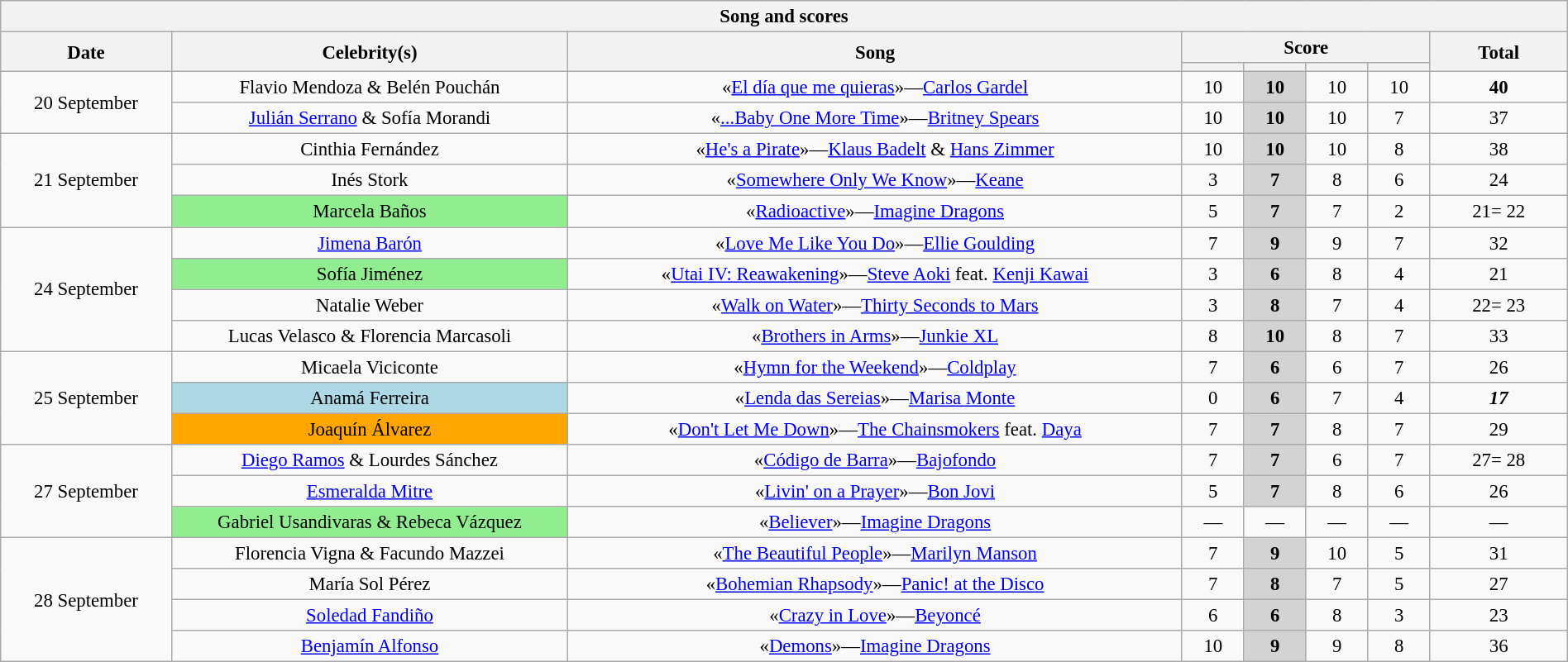<table class="wikitable collapsible collapsed" style="font-size:95%; text-align: center; width: 100%;">
<tr>
<th colspan="11" style="with: 100%;" align=center>Song and scores</th>
</tr>
<tr>
<th rowspan="2" width=95>Date</th>
<th rowspan="2" width=230>Celebrity(s)</th>
<th rowspan="2" width=360>Song</th>
<th colspan="4">Score</th>
<th rowspan="2" width=75>Total</th>
</tr>
<tr>
<th width=30></th>
<th width=30></th>
<th width=30></th>
<th width=30></th>
</tr>
<tr>
<td rowspan="2">20 September</td>
<td bgcolor="">Flavio Mendoza & Belén Pouchán</td>
<td>«<a href='#'>El día que me quieras</a>»—<a href='#'>Carlos Gardel</a></td>
<td>10</td>
<td bgcolor="lightgrey"><strong>10</strong></td>
<td>10</td>
<td>10</td>
<td><span><strong>40</strong></span></td>
</tr>
<tr>
<td bgcolor=""><a href='#'>Julián Serrano</a> & Sofía Morandi</td>
<td>«<a href='#'>...Baby One More Time</a>»—<a href='#'>Britney Spears</a></td>
<td>10</td>
<td bgcolor="lightgrey"><strong>10</strong></td>
<td>10</td>
<td>7</td>
<td>37</td>
</tr>
<tr>
<td rowspan="3">21 September</td>
<td bgcolor="">Cinthia Fernández</td>
<td>«<a href='#'>He's a Pirate</a>»—<a href='#'>Klaus Badelt</a> & <a href='#'>Hans Zimmer</a></td>
<td>10</td>
<td bgcolor="lightgrey"><strong>10</strong></td>
<td>10</td>
<td>8</td>
<td>38</td>
</tr>
<tr>
<td bgcolor="">Inés Stork</td>
<td>«<a href='#'>Somewhere Only We Know</a>»—<a href='#'>Keane</a></td>
<td>3</td>
<td bgcolor="lightgrey"><strong>7</strong></td>
<td>8</td>
<td>6</td>
<td>24</td>
</tr>
<tr>
<td bgcolor="lightgreen">Marcela Baños</td>
<td>«<a href='#'>Radioactive</a>»—<a href='#'>Imagine Dragons</a></td>
<td>5</td>
<td bgcolor="lightgrey"><strong>7</strong></td>
<td>7</td>
<td>2</td>
<td>21= 22</td>
</tr>
<tr>
<td rowspan="4">24 September</td>
<td bgcolor=""><a href='#'>Jimena Barón</a></td>
<td>«<a href='#'>Love Me Like You Do</a>»—<a href='#'>Ellie Goulding</a></td>
<td>7</td>
<td bgcolor="lightgrey"><strong>9</strong></td>
<td>9</td>
<td>7</td>
<td>32</td>
</tr>
<tr>
<td bgcolor="lightgreen">Sofía Jiménez</td>
<td>«<a href='#'>Utai IV: Reawakening</a>»—<a href='#'>Steve Aoki</a> feat. <a href='#'>Kenji Kawai</a></td>
<td>3</td>
<td bgcolor="lightgrey"><strong>6</strong></td>
<td>8</td>
<td>4</td>
<td>21</td>
</tr>
<tr>
<td bgcolor="">Natalie Weber</td>
<td>«<a href='#'>Walk on Water</a>»—<a href='#'>Thirty Seconds to Mars</a></td>
<td>3</td>
<td bgcolor="lightgrey"><strong>8</strong></td>
<td>7</td>
<td>4</td>
<td>22= 23</td>
</tr>
<tr>
<td bgcolor="">Lucas Velasco & Florencia Marcasoli</td>
<td>«<a href='#'>Brothers in Arms</a>»—<a href='#'>Junkie XL</a></td>
<td>8</td>
<td bgcolor="lightgrey"><strong>10</strong></td>
<td>8</td>
<td>7</td>
<td>33</td>
</tr>
<tr>
<td rowspan="3">25 September</td>
<td bgcolor="">Micaela Viciconte</td>
<td>«<a href='#'>Hymn for the Weekend</a>»—<a href='#'>Coldplay</a></td>
<td>7</td>
<td bgcolor="lightgrey"><strong>6</strong></td>
<td>6</td>
<td>7</td>
<td>26</td>
</tr>
<tr>
<td bgcolor="lightblue">Anamá Ferreira</td>
<td>«<a href='#'>Lenda das Sereias</a>»—<a href='#'>Marisa Monte</a></td>
<td>0</td>
<td bgcolor="lightgrey"><strong>6</strong></td>
<td>7</td>
<td>4</td>
<td><span><strong><em>17</em></strong></span></td>
</tr>
<tr>
<td bgcolor="orange">Joaquín Álvarez</td>
<td>«<a href='#'>Don't Let Me Down</a>»—<a href='#'>The Chainsmokers</a> feat. <a href='#'>Daya</a></td>
<td>7</td>
<td bgcolor="lightgrey"><strong>7</strong></td>
<td>8</td>
<td>7</td>
<td>29</td>
</tr>
<tr>
<td rowspan="3">27 September</td>
<td bgcolor=""><a href='#'>Diego Ramos</a> & Lourdes Sánchez</td>
<td>«<a href='#'>Código de Barra</a>»—<a href='#'>Bajofondo</a></td>
<td>7</td>
<td bgcolor="lightgrey"><strong>7</strong></td>
<td>6</td>
<td>7</td>
<td>27= 28</td>
</tr>
<tr>
<td bgcolor=""><a href='#'>Esmeralda Mitre</a></td>
<td>«<a href='#'>Livin' on a Prayer</a>»—<a href='#'>Bon Jovi</a></td>
<td>5</td>
<td bgcolor="lightgrey"><strong>7</strong></td>
<td>8</td>
<td>6</td>
<td>26</td>
</tr>
<tr>
<td bgcolor="lightgreen">Gabriel Usandivaras & Rebeca Vázquez</td>
<td>«<a href='#'>Believer</a>»—<a href='#'>Imagine Dragons</a></td>
<td>—</td>
<td>—</td>
<td>—</td>
<td>—</td>
<td>—</td>
</tr>
<tr>
<td rowspan="4">28 September</td>
<td bgcolor="">Florencia Vigna & Facundo Mazzei</td>
<td>«<a href='#'>The Beautiful People</a>»—<a href='#'>Marilyn Manson</a></td>
<td>7</td>
<td bgcolor="lightgrey"><strong>9</strong></td>
<td>10</td>
<td>5</td>
<td>31</td>
</tr>
<tr>
<td bgcolor="">María Sol Pérez</td>
<td>«<a href='#'>Bohemian Rhapsody</a>»—<a href='#'>Panic! at the Disco</a></td>
<td>7</td>
<td bgcolor="lightgrey"><strong>8</strong></td>
<td>7</td>
<td>5</td>
<td>27</td>
</tr>
<tr>
<td bgcolor=""><a href='#'>Soledad Fandiño</a></td>
<td>«<a href='#'>Crazy in Love</a>»—<a href='#'>Beyoncé</a></td>
<td>6</td>
<td bgcolor="lightgrey"><strong>6</strong></td>
<td>8</td>
<td>3</td>
<td>23</td>
</tr>
<tr>
<td bgcolor=""><a href='#'>Benjamín Alfonso</a></td>
<td>«<a href='#'>Demons</a>»—<a href='#'>Imagine Dragons</a></td>
<td>10</td>
<td bgcolor="lightgrey"><strong>9</strong></td>
<td>9</td>
<td>8</td>
<td>36</td>
</tr>
</table>
